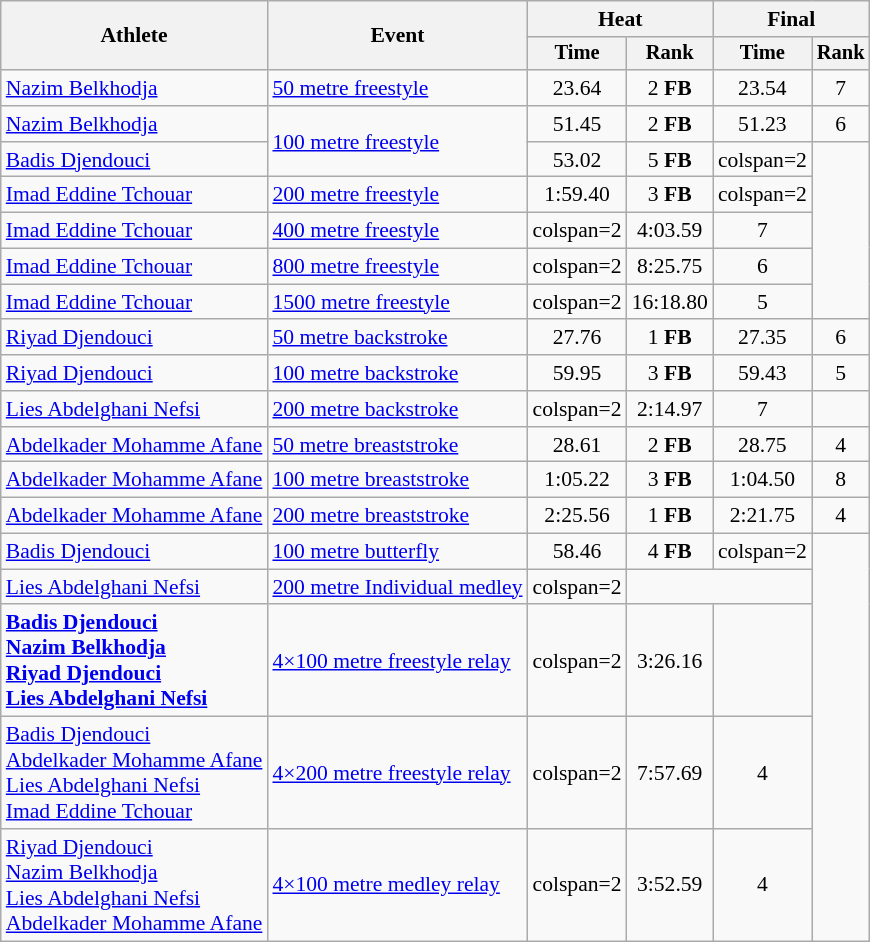<table class=wikitable style="font-size:90%">
<tr>
<th rowspan=2>Athlete</th>
<th rowspan=2>Event</th>
<th colspan=2>Heat</th>
<th colspan=2>Final</th>
</tr>
<tr style="font-size:95%">
<th>Time</th>
<th>Rank</th>
<th>Time</th>
<th>Rank</th>
</tr>
<tr align=center>
<td align=left><a href='#'>Nazim Belkhodja</a></td>
<td align=left><a href='#'>50 metre freestyle</a></td>
<td>23.64</td>
<td>2 <strong>FB</strong></td>
<td>23.54</td>
<td>7</td>
</tr>
<tr align=center>
<td align=left><a href='#'>Nazim Belkhodja</a></td>
<td align=left rowspan=2><a href='#'>100 metre freestyle</a></td>
<td>51.45</td>
<td>2 <strong>FB</strong></td>
<td>51.23</td>
<td>6</td>
</tr>
<tr align=center>
<td align=left><a href='#'>Badis Djendouci</a></td>
<td>53.02</td>
<td>5 <strong>FB</strong></td>
<td>colspan=2 </td>
</tr>
<tr align=center>
<td align=left><a href='#'>Imad Eddine Tchouar</a></td>
<td align=left><a href='#'>200 metre freestyle</a></td>
<td>1:59.40</td>
<td>3 <strong>FB</strong></td>
<td>colspan=2 </td>
</tr>
<tr align=center>
<td align=left><a href='#'>Imad Eddine Tchouar</a></td>
<td align=left><a href='#'>400 metre freestyle</a></td>
<td>colspan=2 </td>
<td>4:03.59</td>
<td>7</td>
</tr>
<tr align=center>
<td align=left><a href='#'>Imad Eddine Tchouar</a></td>
<td align=left><a href='#'>800 metre freestyle</a></td>
<td>colspan=2 </td>
<td>8:25.75</td>
<td>6</td>
</tr>
<tr align=center>
<td align=left><a href='#'>Imad Eddine Tchouar</a></td>
<td align=left><a href='#'>1500 metre freestyle</a></td>
<td>colspan=2 </td>
<td>16:18.80</td>
<td>5</td>
</tr>
<tr align=center>
<td align=left><a href='#'>Riyad Djendouci</a></td>
<td align=left><a href='#'>50 metre backstroke</a></td>
<td>27.76</td>
<td>1 <strong>FB</strong></td>
<td>27.35</td>
<td>6</td>
</tr>
<tr align=center>
<td align=left><a href='#'>Riyad Djendouci</a></td>
<td align=left><a href='#'>100 metre backstroke</a></td>
<td>59.95</td>
<td>3 <strong>FB</strong></td>
<td>59.43</td>
<td>5</td>
</tr>
<tr align=center>
<td align=left><a href='#'>Lies Abdelghani Nefsi</a></td>
<td align=left><a href='#'>200 metre backstroke</a></td>
<td>colspan=2 </td>
<td>2:14.97</td>
<td>7</td>
</tr>
<tr align=center>
<td align=left><a href='#'>Abdelkader Mohamme Afane</a></td>
<td align=left><a href='#'>50 metre breaststroke</a></td>
<td>28.61</td>
<td>2 <strong>FB</strong></td>
<td>28.75</td>
<td>4</td>
</tr>
<tr align=center>
<td align=left><a href='#'>Abdelkader Mohamme Afane</a></td>
<td align=left><a href='#'>100 metre breaststroke</a></td>
<td>1:05.22</td>
<td>3 <strong>FB</strong></td>
<td>1:04.50</td>
<td>8</td>
</tr>
<tr align=center>
<td align=left><a href='#'>Abdelkader Mohamme Afane</a></td>
<td align=left><a href='#'>200 metre breaststroke</a></td>
<td>2:25.56</td>
<td>1 <strong>FB</strong></td>
<td>2:21.75</td>
<td>4</td>
</tr>
<tr align=center>
<td align=left><a href='#'>Badis Djendouci</a></td>
<td align=left><a href='#'>100 metre butterfly</a></td>
<td>58.46</td>
<td>4 <strong>FB</strong></td>
<td>colspan=2 </td>
</tr>
<tr align=center>
<td align=left><a href='#'>Lies Abdelghani Nefsi</a></td>
<td align=left><a href='#'>200 metre Individual medley</a></td>
<td>colspan=2 </td>
<td colspan=2></td>
</tr>
<tr align=center>
<td align=left><strong><a href='#'>Badis Djendouci</a><br><a href='#'>Nazim Belkhodja</a><br><a href='#'>Riyad Djendouci</a><br><a href='#'>Lies Abdelghani Nefsi</a></strong></td>
<td align=left><a href='#'>4×100 metre freestyle relay</a></td>
<td>colspan=2 </td>
<td>3:26.16</td>
<td></td>
</tr>
<tr align=center>
<td align=left><a href='#'>Badis Djendouci</a><br><a href='#'>Abdelkader Mohamme Afane</a><br><a href='#'>Lies Abdelghani Nefsi</a><br><a href='#'>Imad Eddine Tchouar</a></td>
<td align=left><a href='#'>4×200 metre freestyle relay</a></td>
<td>colspan=2 </td>
<td>7:57.69</td>
<td>4</td>
</tr>
<tr align=center>
<td align=left><a href='#'>Riyad Djendouci</a><br><a href='#'>Nazim Belkhodja</a><br><a href='#'>Lies Abdelghani Nefsi</a><br><a href='#'>Abdelkader Mohamme Afane</a></td>
<td align=left><a href='#'>4×100 metre medley relay</a></td>
<td>colspan=2 </td>
<td>3:52.59</td>
<td>4</td>
</tr>
</table>
